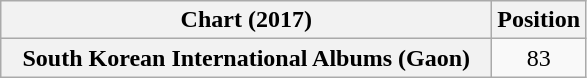<table class="wikitable sortable plainrowheaders" style="text-align:center">
<tr>
<th scope="col" style="width:20em;">Chart (2017)</th>
<th scope="col">Position</th>
</tr>
<tr>
<th scope="row">South Korean International Albums (Gaon)</th>
<td>83</td>
</tr>
</table>
